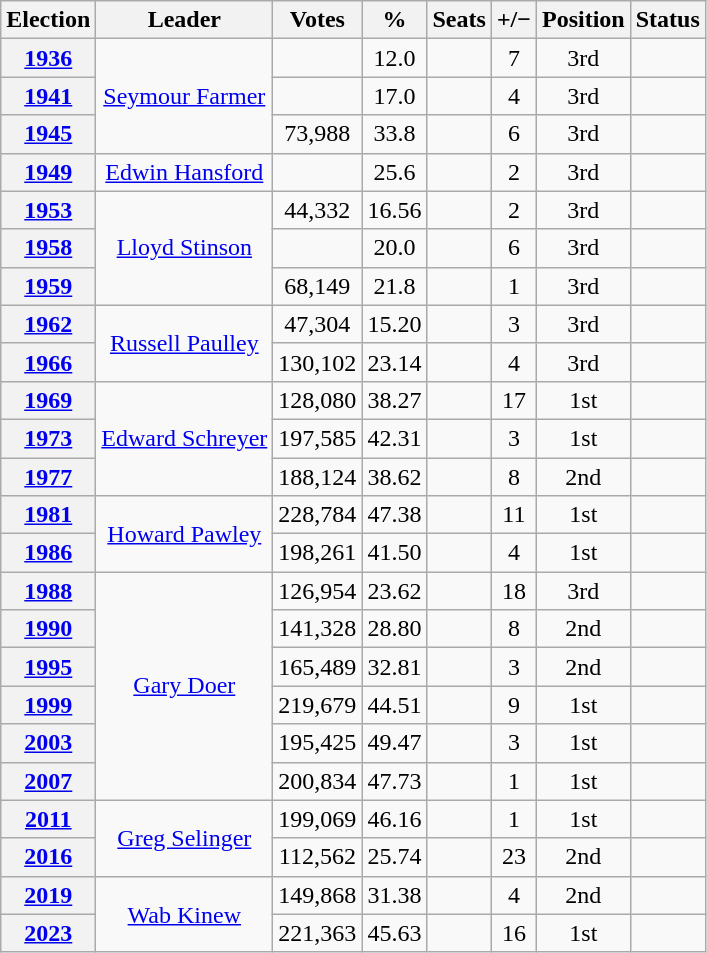<table class=wikitable style="text-align: center;">
<tr>
<th>Election</th>
<th>Leader</th>
<th>Votes</th>
<th>%</th>
<th>Seats</th>
<th>+/−</th>
<th>Position</th>
<th>Status</th>
</tr>
<tr>
<th><a href='#'>1936</a></th>
<td rowspan=3><a href='#'>Seymour Farmer</a></td>
<td></td>
<td>12.0</td>
<td></td>
<td> 7</td>
<td> 3rd</td>
<td></td>
</tr>
<tr>
<th><a href='#'>1941</a></th>
<td></td>
<td>17.0</td>
<td></td>
<td> 4</td>
<td> 3rd</td>
<td></td>
</tr>
<tr>
<th><a href='#'>1945</a></th>
<td>73,988</td>
<td>33.8</td>
<td></td>
<td> 6</td>
<td> 3rd</td>
<td></td>
</tr>
<tr>
<th><a href='#'>1949</a></th>
<td><a href='#'>Edwin Hansford</a></td>
<td></td>
<td>25.6</td>
<td></td>
<td> 2</td>
<td> 3rd</td>
<td></td>
</tr>
<tr>
<th><a href='#'>1953</a></th>
<td rowspan=3><a href='#'>Lloyd Stinson</a></td>
<td>44,332</td>
<td>16.56</td>
<td></td>
<td> 2</td>
<td> 3rd</td>
<td></td>
</tr>
<tr>
<th><a href='#'>1958</a></th>
<td></td>
<td>20.0</td>
<td></td>
<td> 6</td>
<td> 3rd</td>
<td></td>
</tr>
<tr>
<th><a href='#'>1959</a></th>
<td>68,149</td>
<td>21.8</td>
<td></td>
<td> 1</td>
<td> 3rd</td>
<td></td>
</tr>
<tr>
<th><a href='#'>1962</a></th>
<td rowspan=2><a href='#'>Russell Paulley</a></td>
<td>47,304</td>
<td>15.20</td>
<td></td>
<td> 3</td>
<td> 3rd</td>
<td></td>
</tr>
<tr>
<th><a href='#'>1966</a></th>
<td>130,102</td>
<td>23.14</td>
<td></td>
<td> 4</td>
<td> 3rd</td>
<td></td>
</tr>
<tr>
<th><a href='#'>1969</a></th>
<td rowspan=3><a href='#'>Edward Schreyer</a></td>
<td>128,080</td>
<td>38.27</td>
<td></td>
<td> 17</td>
<td> 1st</td>
<td></td>
</tr>
<tr>
<th><a href='#'>1973</a></th>
<td>197,585</td>
<td>42.31</td>
<td></td>
<td> 3</td>
<td> 1st</td>
<td></td>
</tr>
<tr>
<th><a href='#'>1977</a></th>
<td>188,124</td>
<td>38.62</td>
<td></td>
<td> 8</td>
<td> 2nd</td>
<td></td>
</tr>
<tr>
<th><a href='#'>1981</a></th>
<td rowspan=2><a href='#'>Howard Pawley</a></td>
<td>228,784</td>
<td>47.38</td>
<td></td>
<td> 11</td>
<td> 1st</td>
<td></td>
</tr>
<tr>
<th><a href='#'>1986</a></th>
<td>198,261</td>
<td>41.50</td>
<td></td>
<td> 4</td>
<td> 1st</td>
<td></td>
</tr>
<tr>
<th><a href='#'>1988</a></th>
<td rowspan=6><a href='#'>Gary Doer</a></td>
<td>126,954</td>
<td>23.62</td>
<td></td>
<td> 18</td>
<td> 3rd</td>
<td></td>
</tr>
<tr>
<th><a href='#'>1990</a></th>
<td>141,328</td>
<td>28.80</td>
<td></td>
<td> 8</td>
<td> 2nd</td>
<td></td>
</tr>
<tr>
<th><a href='#'>1995</a></th>
<td>165,489</td>
<td>32.81</td>
<td></td>
<td> 3</td>
<td> 2nd</td>
<td></td>
</tr>
<tr>
<th><a href='#'>1999</a></th>
<td>219,679</td>
<td>44.51</td>
<td></td>
<td> 9</td>
<td> 1st</td>
<td></td>
</tr>
<tr>
<th><a href='#'>2003</a></th>
<td>195,425</td>
<td>49.47</td>
<td></td>
<td> 3</td>
<td> 1st</td>
<td></td>
</tr>
<tr>
<th><a href='#'>2007</a></th>
<td>200,834</td>
<td>47.73</td>
<td></td>
<td> 1</td>
<td> 1st</td>
<td></td>
</tr>
<tr>
<th><a href='#'>2011</a></th>
<td rowspan=2><a href='#'>Greg Selinger</a></td>
<td>199,069</td>
<td>46.16</td>
<td></td>
<td> 1</td>
<td> 1st</td>
<td></td>
</tr>
<tr>
<th><a href='#'>2016</a></th>
<td>112,562</td>
<td>25.74</td>
<td></td>
<td> 23</td>
<td> 2nd</td>
<td></td>
</tr>
<tr>
<th><a href='#'>2019</a></th>
<td rowspan=2><a href='#'>Wab Kinew</a></td>
<td>149,868</td>
<td>31.38</td>
<td></td>
<td> 4</td>
<td> 2nd</td>
<td></td>
</tr>
<tr>
<th><a href='#'>2023</a></th>
<td>221,363</td>
<td>45.63</td>
<td></td>
<td> 16</td>
<td> 1st</td>
<td></td>
</tr>
</table>
